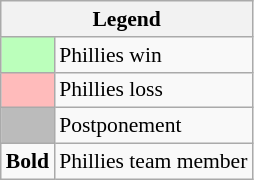<table class="wikitable" style="font-size:90%">
<tr>
<th colspan="2">Legend</th>
</tr>
<tr>
<td style="background:#bfb;"> </td>
<td>Phillies win</td>
</tr>
<tr>
<td style="background:#fbb;"> </td>
<td>Phillies loss</td>
</tr>
<tr>
<td style="background:#bbb;"> </td>
<td>Postponement</td>
</tr>
<tr>
<td><strong>Bold</strong></td>
<td>Phillies team member</td>
</tr>
</table>
